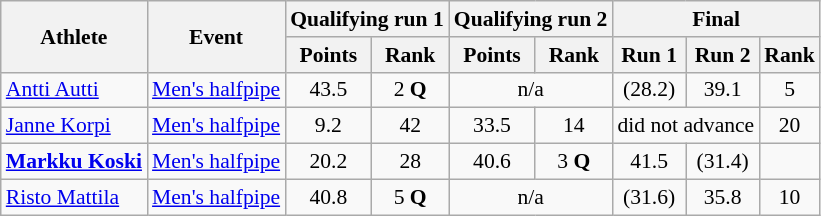<table class="wikitable" style="font-size:90%">
<tr>
<th rowspan="2">Athlete</th>
<th rowspan="2">Event</th>
<th colspan="2">Qualifying run 1</th>
<th colspan="2">Qualifying run 2</th>
<th colspan="3">Final</th>
</tr>
<tr>
<th>Points</th>
<th>Rank</th>
<th>Points</th>
<th>Rank</th>
<th>Run 1</th>
<th>Run 2</th>
<th>Rank</th>
</tr>
<tr>
<td><a href='#'>Antti Autti</a></td>
<td><a href='#'>Men's halfpipe</a></td>
<td align="center">43.5</td>
<td align="center">2 <strong>Q</strong></td>
<td colspan=2 align="center">n/a</td>
<td align="center">(28.2)</td>
<td align="center">39.1</td>
<td align="center">5</td>
</tr>
<tr>
<td><a href='#'>Janne Korpi</a></td>
<td><a href='#'>Men's halfpipe</a></td>
<td align="center">9.2</td>
<td align="center">42</td>
<td align="center">33.5</td>
<td align="center">14</td>
<td colspan=2 align="center">did not advance</td>
<td align="center">20</td>
</tr>
<tr>
<td><strong><a href='#'>Markku Koski</a></strong></td>
<td><a href='#'>Men's halfpipe</a></td>
<td align="center">20.2</td>
<td align="center">28</td>
<td align="center">40.6</td>
<td align="center">3 <strong>Q</strong></td>
<td align="center">41.5</td>
<td align="center">(31.4)</td>
<td align="center"></td>
</tr>
<tr>
<td><a href='#'>Risto Mattila</a></td>
<td><a href='#'>Men's halfpipe</a></td>
<td align="center">40.8</td>
<td align="center">5 <strong>Q</strong></td>
<td colspan=2 align="center">n/a</td>
<td align="center">(31.6)</td>
<td align="center">35.8</td>
<td align="center">10</td>
</tr>
</table>
